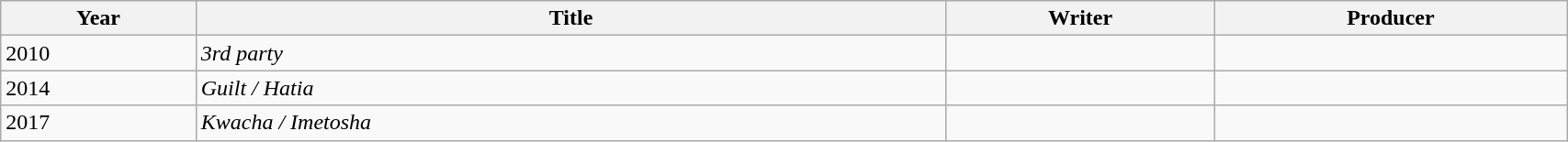<table class="wikitable sortable" width="90%">
<tr>
<th style="width:2em;" scope="col">Year</th>
<th style="width:9em;" scope="col">Title</th>
<th style="width:2em;" scope="col">Writer</th>
<th style="width:2em;" scope="col">Producer</th>
</tr>
<tr>
<td>2010</td>
<td><em>3rd party</em></td>
<td></td>
<td></td>
</tr>
<tr>
<td>2014</td>
<td><em>Guilt / Hatia</em></td>
<td></td>
<td></td>
</tr>
<tr>
<td>2017</td>
<td><em>Kwacha / Imetosha</em></td>
<td></td>
<td></td>
</tr>
</table>
